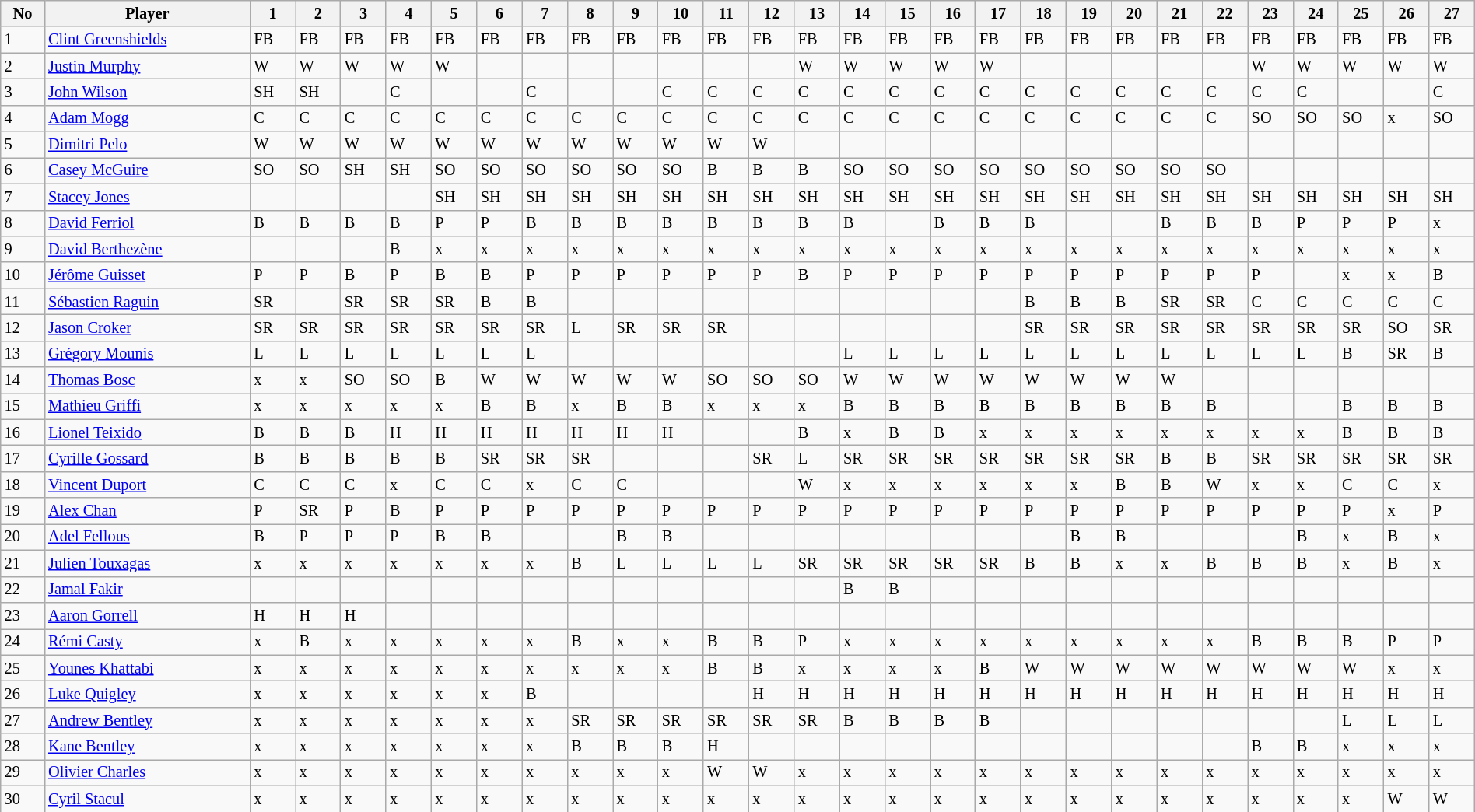<table class="wikitable"  style="font-size:85%; width:100%;">
<tr>
<th>No</th>
<th>Player</th>
<th>1</th>
<th>2</th>
<th>3</th>
<th>4</th>
<th>5</th>
<th>6</th>
<th>7</th>
<th>8</th>
<th>9</th>
<th>10</th>
<th>11</th>
<th>12</th>
<th>13</th>
<th>14</th>
<th>15</th>
<th>16</th>
<th>17</th>
<th>18</th>
<th>19</th>
<th>20</th>
<th>21</th>
<th>22</th>
<th>23</th>
<th>24</th>
<th>25</th>
<th>26</th>
<th>27</th>
</tr>
<tr>
<td>1</td>
<td><a href='#'>Clint Greenshields</a></td>
<td>FB</td>
<td>FB</td>
<td>FB</td>
<td>FB</td>
<td>FB</td>
<td>FB</td>
<td>FB</td>
<td>FB</td>
<td>FB</td>
<td>FB</td>
<td>FB</td>
<td>FB</td>
<td>FB</td>
<td>FB</td>
<td>FB</td>
<td>FB</td>
<td>FB</td>
<td>FB</td>
<td>FB</td>
<td>FB</td>
<td>FB</td>
<td>FB</td>
<td>FB</td>
<td>FB</td>
<td>FB</td>
<td>FB</td>
<td>FB</td>
</tr>
<tr>
<td>2</td>
<td><a href='#'>Justin Murphy</a></td>
<td>W</td>
<td>W</td>
<td>W</td>
<td>W</td>
<td>W</td>
<td></td>
<td></td>
<td></td>
<td></td>
<td></td>
<td></td>
<td></td>
<td>W</td>
<td>W</td>
<td>W</td>
<td>W</td>
<td>W</td>
<td></td>
<td></td>
<td></td>
<td></td>
<td></td>
<td>W</td>
<td>W</td>
<td>W</td>
<td>W</td>
<td>W</td>
</tr>
<tr>
<td>3</td>
<td><a href='#'>John Wilson</a></td>
<td>SH</td>
<td>SH</td>
<td></td>
<td>C</td>
<td></td>
<td></td>
<td>C</td>
<td></td>
<td></td>
<td>C</td>
<td>C</td>
<td>C</td>
<td>C</td>
<td>C</td>
<td>C</td>
<td>C</td>
<td>C</td>
<td>C</td>
<td>C</td>
<td>C</td>
<td>C</td>
<td>C</td>
<td>C</td>
<td>C</td>
<td></td>
<td></td>
<td>C</td>
</tr>
<tr>
<td>4</td>
<td><a href='#'>Adam Mogg</a></td>
<td>C</td>
<td>C</td>
<td>C</td>
<td>C</td>
<td>C</td>
<td>C</td>
<td>C</td>
<td>C</td>
<td>C</td>
<td>C</td>
<td>C</td>
<td>C</td>
<td>C</td>
<td>C</td>
<td>C</td>
<td>C</td>
<td>C</td>
<td>C</td>
<td>C</td>
<td>C</td>
<td>C</td>
<td>C</td>
<td>SO</td>
<td>SO</td>
<td>SO</td>
<td>x</td>
<td>SO</td>
</tr>
<tr>
<td>5</td>
<td><a href='#'>Dimitri Pelo</a></td>
<td>W</td>
<td>W</td>
<td>W</td>
<td>W</td>
<td>W</td>
<td>W</td>
<td>W</td>
<td>W</td>
<td>W</td>
<td>W</td>
<td>W</td>
<td>W</td>
<td></td>
<td></td>
<td></td>
<td></td>
<td></td>
<td></td>
<td></td>
<td></td>
<td></td>
<td></td>
<td></td>
<td></td>
<td></td>
<td></td>
<td></td>
</tr>
<tr>
<td>6</td>
<td><a href='#'>Casey McGuire</a></td>
<td>SO</td>
<td>SO</td>
<td>SH</td>
<td>SH</td>
<td>SO</td>
<td>SO</td>
<td>SO</td>
<td>SO</td>
<td>SO</td>
<td>SO</td>
<td>B</td>
<td>B</td>
<td>B</td>
<td>SO</td>
<td>SO</td>
<td>SO</td>
<td>SO</td>
<td>SO</td>
<td>SO</td>
<td>SO</td>
<td>SO</td>
<td>SO</td>
<td></td>
<td></td>
<td></td>
<td></td>
<td></td>
</tr>
<tr>
<td>7</td>
<td><a href='#'>Stacey Jones</a></td>
<td></td>
<td></td>
<td></td>
<td></td>
<td>SH</td>
<td>SH</td>
<td>SH</td>
<td>SH</td>
<td>SH</td>
<td>SH</td>
<td>SH</td>
<td>SH</td>
<td>SH</td>
<td>SH</td>
<td>SH</td>
<td>SH</td>
<td>SH</td>
<td>SH</td>
<td>SH</td>
<td>SH</td>
<td>SH</td>
<td>SH</td>
<td>SH</td>
<td>SH</td>
<td>SH</td>
<td>SH</td>
<td>SH</td>
</tr>
<tr>
<td>8</td>
<td><a href='#'>David Ferriol</a></td>
<td>B</td>
<td>B</td>
<td>B</td>
<td>B</td>
<td>P</td>
<td>P</td>
<td>B</td>
<td>B</td>
<td>B</td>
<td>B</td>
<td>B</td>
<td>B</td>
<td>B</td>
<td>B</td>
<td></td>
<td>B</td>
<td>B</td>
<td>B</td>
<td></td>
<td></td>
<td>B</td>
<td>B</td>
<td>B</td>
<td>P</td>
<td>P</td>
<td>P</td>
<td>x</td>
</tr>
<tr>
<td>9</td>
<td><a href='#'>David Berthezène</a></td>
<td></td>
<td></td>
<td></td>
<td>B</td>
<td>x</td>
<td>x</td>
<td>x</td>
<td>x</td>
<td>x</td>
<td>x</td>
<td>x</td>
<td>x</td>
<td>x</td>
<td>x</td>
<td>x</td>
<td>x</td>
<td>x</td>
<td>x</td>
<td>x</td>
<td>x</td>
<td>x</td>
<td>x</td>
<td>x</td>
<td>x</td>
<td>x</td>
<td>x</td>
<td>x</td>
</tr>
<tr>
<td>10</td>
<td><a href='#'>Jérôme Guisset</a></td>
<td>P</td>
<td>P</td>
<td>B</td>
<td>P</td>
<td>B</td>
<td>B</td>
<td>P</td>
<td>P</td>
<td>P</td>
<td>P</td>
<td>P</td>
<td>P</td>
<td>B</td>
<td>P</td>
<td>P</td>
<td>P</td>
<td>P</td>
<td>P</td>
<td>P</td>
<td>P</td>
<td>P</td>
<td>P</td>
<td>P</td>
<td></td>
<td>x</td>
<td>x</td>
<td>B</td>
</tr>
<tr>
<td>11</td>
<td><a href='#'>Sébastien Raguin</a></td>
<td>SR</td>
<td></td>
<td>SR</td>
<td>SR</td>
<td>SR</td>
<td>B</td>
<td>B</td>
<td></td>
<td></td>
<td></td>
<td></td>
<td></td>
<td></td>
<td></td>
<td></td>
<td></td>
<td></td>
<td>B</td>
<td>B</td>
<td>B</td>
<td>SR</td>
<td>SR</td>
<td>C</td>
<td>C</td>
<td>C</td>
<td>C</td>
<td>C</td>
</tr>
<tr>
<td>12</td>
<td><a href='#'>Jason Croker</a></td>
<td>SR</td>
<td>SR</td>
<td>SR</td>
<td>SR</td>
<td>SR</td>
<td>SR</td>
<td>SR</td>
<td>L</td>
<td>SR</td>
<td>SR</td>
<td>SR</td>
<td></td>
<td></td>
<td></td>
<td></td>
<td></td>
<td></td>
<td>SR</td>
<td>SR</td>
<td>SR</td>
<td>SR</td>
<td>SR</td>
<td>SR</td>
<td>SR</td>
<td>SR</td>
<td>SO</td>
<td>SR</td>
</tr>
<tr>
<td>13</td>
<td><a href='#'>Grégory Mounis</a></td>
<td>L</td>
<td>L</td>
<td>L</td>
<td>L</td>
<td>L</td>
<td>L</td>
<td>L</td>
<td></td>
<td></td>
<td></td>
<td></td>
<td></td>
<td></td>
<td>L</td>
<td>L</td>
<td>L</td>
<td>L</td>
<td>L</td>
<td>L</td>
<td>L</td>
<td>L</td>
<td>L</td>
<td>L</td>
<td>L</td>
<td>B</td>
<td>SR</td>
<td>B</td>
</tr>
<tr>
<td>14</td>
<td><a href='#'>Thomas Bosc</a></td>
<td>x</td>
<td>x</td>
<td>SO</td>
<td>SO</td>
<td>B</td>
<td>W</td>
<td>W</td>
<td>W</td>
<td>W</td>
<td>W</td>
<td>SO</td>
<td>SO</td>
<td>SO</td>
<td>W</td>
<td>W</td>
<td>W</td>
<td>W</td>
<td>W</td>
<td>W</td>
<td>W</td>
<td>W</td>
<td></td>
<td></td>
<td></td>
<td></td>
<td></td>
<td></td>
</tr>
<tr>
<td>15</td>
<td><a href='#'>Mathieu Griffi</a></td>
<td>x</td>
<td>x</td>
<td>x</td>
<td>x</td>
<td>x</td>
<td>B</td>
<td>B</td>
<td>x</td>
<td>B</td>
<td>B</td>
<td>x</td>
<td>x</td>
<td>x</td>
<td>B</td>
<td>B</td>
<td>B</td>
<td>B</td>
<td>B</td>
<td>B</td>
<td>B</td>
<td>B</td>
<td>B</td>
<td></td>
<td></td>
<td>B</td>
<td>B</td>
<td>B</td>
</tr>
<tr>
<td>16</td>
<td><a href='#'>Lionel Teixido</a></td>
<td>B</td>
<td>B</td>
<td>B</td>
<td>H</td>
<td>H</td>
<td>H</td>
<td>H</td>
<td>H</td>
<td>H</td>
<td>H</td>
<td></td>
<td></td>
<td>B</td>
<td>x</td>
<td>B</td>
<td>B</td>
<td>x</td>
<td>x</td>
<td>x</td>
<td>x</td>
<td>x</td>
<td>x</td>
<td>x</td>
<td>x</td>
<td>B</td>
<td>B</td>
<td>B</td>
</tr>
<tr>
<td>17</td>
<td><a href='#'>Cyrille Gossard</a></td>
<td>B</td>
<td>B</td>
<td>B</td>
<td>B</td>
<td>B</td>
<td>SR</td>
<td>SR</td>
<td>SR</td>
<td></td>
<td></td>
<td></td>
<td>SR</td>
<td>L</td>
<td>SR</td>
<td>SR</td>
<td>SR</td>
<td>SR</td>
<td>SR</td>
<td>SR</td>
<td>SR</td>
<td>B</td>
<td>B</td>
<td>SR</td>
<td>SR</td>
<td>SR</td>
<td>SR</td>
<td>SR</td>
</tr>
<tr>
<td>18</td>
<td><a href='#'>Vincent Duport</a></td>
<td>C</td>
<td>C</td>
<td>C</td>
<td>x</td>
<td>C</td>
<td>C</td>
<td>x</td>
<td>C</td>
<td>C</td>
<td></td>
<td></td>
<td></td>
<td>W</td>
<td>x</td>
<td>x</td>
<td>x</td>
<td>x</td>
<td>x</td>
<td>x</td>
<td>B</td>
<td>B</td>
<td>W</td>
<td>x</td>
<td>x</td>
<td>C</td>
<td>C</td>
<td>x</td>
</tr>
<tr>
<td>19</td>
<td><a href='#'>Alex Chan</a></td>
<td>P</td>
<td>SR</td>
<td>P</td>
<td>B</td>
<td>P</td>
<td>P</td>
<td>P</td>
<td>P</td>
<td>P</td>
<td>P</td>
<td>P</td>
<td>P</td>
<td>P</td>
<td>P</td>
<td>P</td>
<td>P</td>
<td>P</td>
<td>P</td>
<td>P</td>
<td>P</td>
<td>P</td>
<td>P</td>
<td>P</td>
<td>P</td>
<td>P</td>
<td>x</td>
<td>P</td>
</tr>
<tr>
<td>20</td>
<td><a href='#'>Adel Fellous</a></td>
<td>B</td>
<td>P</td>
<td>P</td>
<td>P</td>
<td>B</td>
<td>B</td>
<td></td>
<td></td>
<td>B</td>
<td>B</td>
<td></td>
<td></td>
<td></td>
<td></td>
<td></td>
<td></td>
<td></td>
<td></td>
<td>B</td>
<td>B</td>
<td></td>
<td></td>
<td></td>
<td>B</td>
<td>x</td>
<td>B</td>
<td>x</td>
</tr>
<tr>
<td>21</td>
<td><a href='#'>Julien Touxagas</a></td>
<td>x</td>
<td>x</td>
<td>x</td>
<td>x</td>
<td>x</td>
<td>x</td>
<td>x</td>
<td>B</td>
<td>L</td>
<td>L</td>
<td>L</td>
<td>L</td>
<td>SR</td>
<td>SR</td>
<td>SR</td>
<td>SR</td>
<td>SR</td>
<td>B</td>
<td>B</td>
<td>x</td>
<td>x</td>
<td>B</td>
<td>B</td>
<td>B</td>
<td>x</td>
<td>B</td>
<td>x</td>
</tr>
<tr>
<td>22</td>
<td><a href='#'>Jamal Fakir</a></td>
<td></td>
<td></td>
<td></td>
<td></td>
<td></td>
<td></td>
<td></td>
<td></td>
<td></td>
<td></td>
<td></td>
<td></td>
<td></td>
<td>B</td>
<td>B</td>
<td></td>
<td></td>
<td></td>
<td></td>
<td></td>
<td></td>
<td></td>
<td></td>
<td></td>
<td></td>
<td></td>
<td></td>
</tr>
<tr>
<td>23</td>
<td><a href='#'>Aaron Gorrell</a></td>
<td>H</td>
<td>H</td>
<td>H</td>
<td></td>
<td></td>
<td></td>
<td></td>
<td></td>
<td></td>
<td></td>
<td></td>
<td></td>
<td></td>
<td></td>
<td></td>
<td></td>
<td></td>
<td></td>
<td></td>
<td></td>
<td></td>
<td></td>
<td></td>
<td></td>
<td></td>
<td></td>
<td></td>
</tr>
<tr>
<td>24</td>
<td><a href='#'>Rémi Casty</a></td>
<td>x</td>
<td>B</td>
<td>x</td>
<td>x</td>
<td>x</td>
<td>x</td>
<td>x</td>
<td>B</td>
<td>x</td>
<td>x</td>
<td>B</td>
<td>B</td>
<td>P</td>
<td>x</td>
<td>x</td>
<td>x</td>
<td>x</td>
<td>x</td>
<td>x</td>
<td>x</td>
<td>x</td>
<td>x</td>
<td>B</td>
<td>B</td>
<td>B</td>
<td>P</td>
<td>P</td>
</tr>
<tr>
<td>25</td>
<td><a href='#'>Younes Khattabi</a></td>
<td>x</td>
<td>x</td>
<td>x</td>
<td>x</td>
<td>x</td>
<td>x</td>
<td>x</td>
<td>x</td>
<td>x</td>
<td>x</td>
<td>B</td>
<td>B</td>
<td>x</td>
<td>x</td>
<td>x</td>
<td>x</td>
<td>B</td>
<td>W</td>
<td>W</td>
<td>W</td>
<td>W</td>
<td>W</td>
<td>W</td>
<td>W</td>
<td>W</td>
<td>x</td>
<td>x</td>
</tr>
<tr>
<td>26</td>
<td><a href='#'>Luke Quigley</a></td>
<td>x</td>
<td>x</td>
<td>x</td>
<td>x</td>
<td>x</td>
<td>x</td>
<td>B</td>
<td></td>
<td></td>
<td></td>
<td></td>
<td>H</td>
<td>H</td>
<td>H</td>
<td>H</td>
<td>H</td>
<td>H</td>
<td>H</td>
<td>H</td>
<td>H</td>
<td>H</td>
<td>H</td>
<td>H</td>
<td>H</td>
<td>H</td>
<td>H</td>
<td>H</td>
</tr>
<tr>
<td>27</td>
<td><a href='#'>Andrew Bentley</a></td>
<td>x</td>
<td>x</td>
<td>x</td>
<td>x</td>
<td>x</td>
<td>x</td>
<td>x</td>
<td>SR</td>
<td>SR</td>
<td>SR</td>
<td>SR</td>
<td>SR</td>
<td>SR</td>
<td>B</td>
<td>B</td>
<td>B</td>
<td>B</td>
<td></td>
<td></td>
<td></td>
<td></td>
<td></td>
<td></td>
<td></td>
<td>L</td>
<td>L</td>
<td>L</td>
</tr>
<tr>
<td>28</td>
<td><a href='#'>Kane Bentley</a></td>
<td>x</td>
<td>x</td>
<td>x</td>
<td>x</td>
<td>x</td>
<td>x</td>
<td>x</td>
<td>B</td>
<td>B</td>
<td>B</td>
<td>H</td>
<td></td>
<td></td>
<td></td>
<td></td>
<td></td>
<td></td>
<td></td>
<td></td>
<td></td>
<td></td>
<td></td>
<td>B</td>
<td>B</td>
<td>x</td>
<td>x</td>
<td>x</td>
</tr>
<tr>
<td>29</td>
<td><a href='#'>Olivier Charles</a></td>
<td>x</td>
<td>x</td>
<td>x</td>
<td>x</td>
<td>x</td>
<td>x</td>
<td>x</td>
<td>x</td>
<td>x</td>
<td>x</td>
<td>W</td>
<td>W</td>
<td>x</td>
<td>x</td>
<td>x</td>
<td>x</td>
<td>x</td>
<td>x</td>
<td>x</td>
<td>x</td>
<td>x</td>
<td>x</td>
<td>x</td>
<td>x</td>
<td>x</td>
<td>x</td>
<td>x</td>
</tr>
<tr>
<td>30</td>
<td><a href='#'>Cyril Stacul</a></td>
<td>x</td>
<td>x</td>
<td>x</td>
<td>x</td>
<td>x</td>
<td>x</td>
<td>x</td>
<td>x</td>
<td>x</td>
<td>x</td>
<td>x</td>
<td>x</td>
<td>x</td>
<td>x</td>
<td>x</td>
<td>x</td>
<td>x</td>
<td>x</td>
<td>x</td>
<td>x</td>
<td>x</td>
<td>x</td>
<td>x</td>
<td>x</td>
<td>x</td>
<td>W</td>
<td>W</td>
</tr>
<tr>
</tr>
</table>
